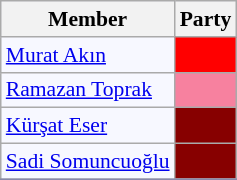<table class=wikitable style="border:1px solid #8888aa; background-color:#f7f8ff; padding:0px; font-size:90%;">
<tr>
<th>Member</th>
<th>Party</th>
</tr>
<tr>
<td><a href='#'>Murat Akın</a></td>
<td style="background: #ff0000"></td>
</tr>
<tr>
<td><a href='#'>Ramazan Toprak</a></td>
<td style="background: #F7819F"></td>
</tr>
<tr>
<td><a href='#'>Kürşat Eser</a></td>
<td style="background: #870000"></td>
</tr>
<tr>
<td><a href='#'>Sadi Somuncuoğlu</a></td>
<td style="background: #870000"></td>
</tr>
<tr>
</tr>
</table>
